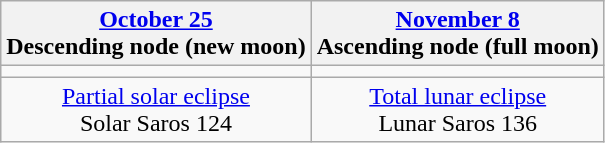<table class="wikitable">
<tr>
<th><a href='#'>October 25</a><br>Descending node (new moon)<br></th>
<th><a href='#'>November 8</a><br>Ascending node (full moon)<br></th>
</tr>
<tr>
<td></td>
<td></td>
</tr>
<tr align=center>
<td><a href='#'>Partial solar eclipse</a><br>Solar Saros 124</td>
<td><a href='#'>Total lunar eclipse</a><br>Lunar Saros 136</td>
</tr>
</table>
